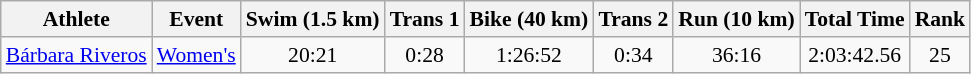<table class="wikitable" style="font-size:90%">
<tr>
<th>Athlete</th>
<th>Event</th>
<th>Swim (1.5 km)</th>
<th>Trans 1</th>
<th>Bike (40 km)</th>
<th>Trans 2</th>
<th>Run (10 km)</th>
<th>Total Time</th>
<th>Rank</th>
</tr>
<tr align=center>
<td align=left><a href='#'>Bárbara Riveros</a></td>
<td align=left><a href='#'>Women's</a></td>
<td>20:21</td>
<td>0:28</td>
<td>1:26:52</td>
<td>0:34</td>
<td>36:16</td>
<td>2:03:42.56</td>
<td>25</td>
</tr>
</table>
